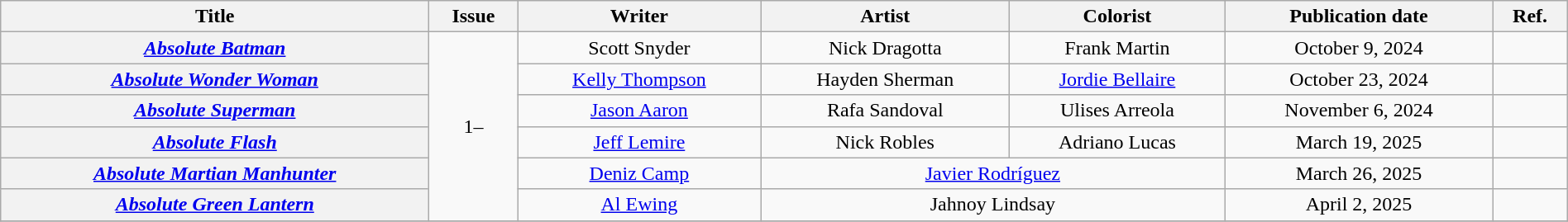<table class="wikitable" width="100%" style="text-align: center;">
<tr>
<th>Title</th>
<th>Issue</th>
<th>Writer</th>
<th>Artist</th>
<th>Colorist</th>
<th>Publication date</th>
<th>Ref.</th>
</tr>
<tr>
<th scope="col"><em><a href='#'>Absolute Batman</a></em></th>
<td rowspan="6">1–</td>
<td>Scott Snyder</td>
<td>Nick Dragotta</td>
<td>Frank Martin</td>
<td>October 9, 2024</td>
<td></td>
</tr>
<tr>
<th scope="col"><em><a href='#'>Absolute Wonder Woman</a></em></th>
<td><a href='#'>Kelly Thompson</a></td>
<td>Hayden Sherman</td>
<td><a href='#'>Jordie Bellaire</a></td>
<td>October 23, 2024</td>
<td></td>
</tr>
<tr>
<th scope="col"><em><a href='#'>Absolute Superman</a></em></th>
<td><a href='#'>Jason Aaron</a></td>
<td>Rafa Sandoval</td>
<td>Ulises Arreola</td>
<td>November 6, 2024</td>
<td></td>
</tr>
<tr>
<th><em><a href='#'>Absolute Flash</a></em></th>
<td><a href='#'>Jeff Lemire</a></td>
<td>Nick Robles</td>
<td>Adriano Lucas</td>
<td>March 19, 2025</td>
<td></td>
</tr>
<tr>
<th><em><a href='#'>Absolute Martian Manhunter</a></em></th>
<td><a href='#'>Deniz Camp</a></td>
<td colspan="2"><a href='#'>Javier Rodríguez</a></td>
<td>March 26, 2025</td>
<td></td>
</tr>
<tr>
<th><em><a href='#'>Absolute Green Lantern</a></em></th>
<td><a href='#'>Al Ewing</a></td>
<td colspan="2">Jahnoy Lindsay</td>
<td>April 2, 2025</td>
<td></td>
</tr>
<tr>
</tr>
</table>
